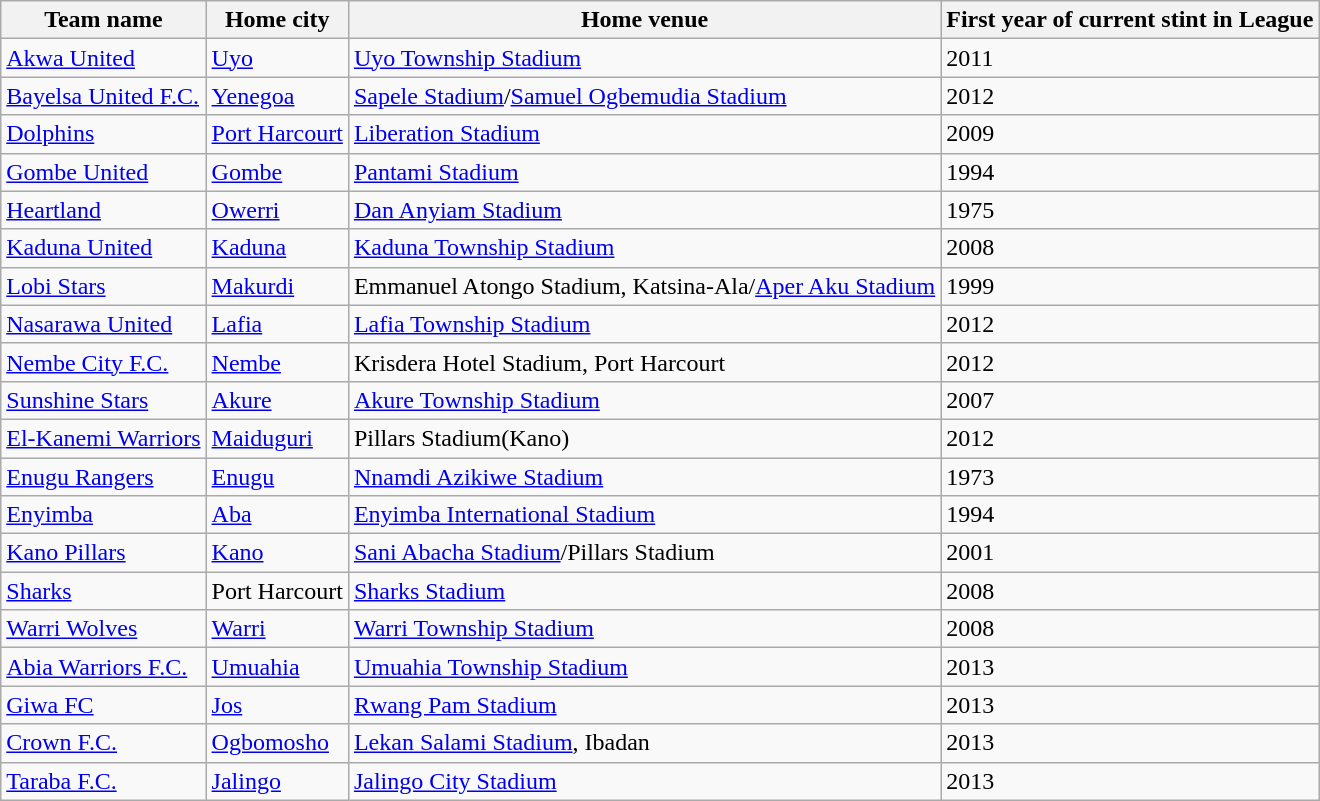<table class="wikitable sortable">
<tr>
<th>Team name</th>
<th>Home city</th>
<th>Home venue</th>
<th>First year of current stint in League</th>
</tr>
<tr>
<td><a href='#'>Akwa United</a></td>
<td><a href='#'>Uyo</a></td>
<td><a href='#'>Uyo Township Stadium</a></td>
<td>2011</td>
</tr>
<tr>
<td><a href='#'>Bayelsa United F.C.</a></td>
<td><a href='#'>Yenegoa</a></td>
<td><a href='#'>Sapele Stadium</a>/<a href='#'>Samuel Ogbemudia Stadium</a></td>
<td>2012</td>
</tr>
<tr>
<td><a href='#'>Dolphins</a></td>
<td><a href='#'>Port Harcourt</a></td>
<td><a href='#'>Liberation Stadium</a></td>
<td>2009</td>
</tr>
<tr>
<td><a href='#'>Gombe United</a></td>
<td><a href='#'>Gombe</a></td>
<td><a href='#'>Pantami Stadium</a></td>
<td>1994</td>
</tr>
<tr>
<td><a href='#'>Heartland</a></td>
<td><a href='#'>Owerri</a></td>
<td><a href='#'>Dan Anyiam Stadium</a></td>
<td>1975</td>
</tr>
<tr>
<td><a href='#'>Kaduna United</a></td>
<td><a href='#'>Kaduna</a></td>
<td><a href='#'>Kaduna Township Stadium</a></td>
<td>2008</td>
</tr>
<tr>
<td><a href='#'>Lobi Stars</a></td>
<td><a href='#'>Makurdi</a></td>
<td>Emmanuel Atongo Stadium, Katsina-Ala/<a href='#'>Aper Aku Stadium</a></td>
<td>1999</td>
</tr>
<tr>
<td><a href='#'>Nasarawa United</a></td>
<td><a href='#'>Lafia</a></td>
<td><a href='#'>Lafia Township Stadium</a></td>
<td>2012</td>
</tr>
<tr>
<td><a href='#'>Nembe City F.C.</a></td>
<td><a href='#'>Nembe</a></td>
<td>Krisdera Hotel Stadium, Port Harcourt</td>
<td>2012</td>
</tr>
<tr>
<td><a href='#'>Sunshine Stars</a></td>
<td><a href='#'>Akure</a></td>
<td><a href='#'>Akure Township Stadium</a></td>
<td>2007</td>
</tr>
<tr>
<td><a href='#'>El-Kanemi Warriors</a></td>
<td><a href='#'>Maiduguri</a></td>
<td>Pillars Stadium(Kano)</td>
<td>2012</td>
</tr>
<tr>
<td><a href='#'>Enugu Rangers</a></td>
<td><a href='#'>Enugu</a></td>
<td><a href='#'>Nnamdi Azikiwe Stadium</a></td>
<td>1973</td>
</tr>
<tr>
<td><a href='#'>Enyimba</a></td>
<td><a href='#'>Aba</a></td>
<td><a href='#'>Enyimba International Stadium</a></td>
<td>1994</td>
</tr>
<tr>
<td><a href='#'>Kano Pillars</a></td>
<td><a href='#'>Kano</a></td>
<td><a href='#'>Sani Abacha Stadium</a>/Pillars Stadium</td>
<td>2001</td>
</tr>
<tr>
<td><a href='#'>Sharks</a></td>
<td>Port Harcourt</td>
<td><a href='#'>Sharks Stadium</a></td>
<td>2008</td>
</tr>
<tr>
<td><a href='#'>Warri Wolves</a></td>
<td><a href='#'>Warri</a></td>
<td><a href='#'>Warri Township Stadium</a></td>
<td>2008</td>
</tr>
<tr>
<td><a href='#'>Abia Warriors F.C.</a></td>
<td><a href='#'>Umuahia</a></td>
<td><a href='#'>Umuahia Township Stadium</a></td>
<td>2013</td>
</tr>
<tr>
<td><a href='#'>Giwa FC</a></td>
<td><a href='#'>Jos</a></td>
<td><a href='#'>Rwang Pam Stadium</a></td>
<td>2013</td>
</tr>
<tr>
<td><a href='#'>Crown F.C.</a></td>
<td><a href='#'>Ogbomosho</a></td>
<td><a href='#'>Lekan Salami Stadium</a>, Ibadan</td>
<td>2013</td>
</tr>
<tr>
<td><a href='#'>Taraba F.C.</a></td>
<td><a href='#'>Jalingo</a></td>
<td><a href='#'>Jalingo City Stadium</a></td>
<td>2013</td>
</tr>
</table>
